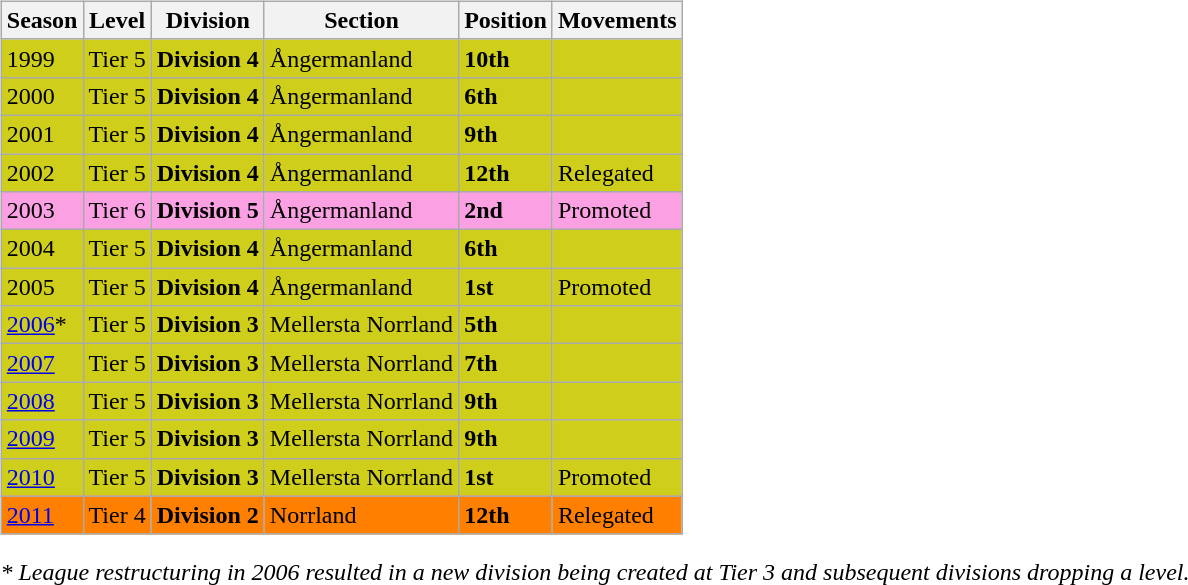<table>
<tr>
<td valign="top" width=0%><br><table class="wikitable">
<tr style="background:#f0f6fa;">
<th><strong>Season</strong></th>
<th><strong>Level</strong></th>
<th><strong>Division</strong></th>
<th><strong>Section</strong></th>
<th><strong>Position</strong></th>
<th><strong>Movements</strong></th>
</tr>
<tr>
<td style="background:#CECE1B;">1999</td>
<td style="background:#CECE1B;">Tier 5</td>
<td style="background:#CECE1B;"><strong>Division 4</strong></td>
<td style="background:#CECE1B;">Ångermanland</td>
<td style="background:#CECE1B;"><strong>10th</strong></td>
<td style="background:#CECE1B;"></td>
</tr>
<tr>
<td style="background:#CECE1B;">2000</td>
<td style="background:#CECE1B;">Tier 5</td>
<td style="background:#CECE1B;"><strong>Division 4</strong></td>
<td style="background:#CECE1B;">Ångermanland</td>
<td style="background:#CECE1B;"><strong>6th</strong></td>
<td style="background:#CECE1B;"></td>
</tr>
<tr>
<td style="background:#CECE1B;">2001</td>
<td style="background:#CECE1B;">Tier 5</td>
<td style="background:#CECE1B;"><strong>Division 4</strong></td>
<td style="background:#CECE1B;">Ångermanland</td>
<td style="background:#CECE1B;"><strong>9th</strong></td>
<td style="background:#CECE1B;"></td>
</tr>
<tr>
<td style="background:#CECE1B;">2002</td>
<td style="background:#CECE1B;">Tier 5</td>
<td style="background:#CECE1B;"><strong>Division 4</strong></td>
<td style="background:#CECE1B;">Ångermanland</td>
<td style="background:#CECE1B;"><strong>12th</strong></td>
<td style="background:#CECE1B;">Relegated</td>
</tr>
<tr>
<td style="background:#FBA0E3;">2003</td>
<td style="background:#FBA0E3;">Tier 6</td>
<td style="background:#FBA0E3;"><strong>Division 5</strong></td>
<td style="background:#FBA0E3;">Ångermanland</td>
<td style="background:#FBA0E3;"><strong>2nd</strong></td>
<td style="background:#FBA0E3;">Promoted</td>
</tr>
<tr>
<td style="background:#CECE1B;">2004</td>
<td style="background:#CECE1B;">Tier 5</td>
<td style="background:#CECE1B;"><strong>Division 4</strong></td>
<td style="background:#CECE1B;">Ångermanland</td>
<td style="background:#CECE1B;"><strong>6th</strong></td>
<td style="background:#CECE1B;"></td>
</tr>
<tr>
<td style="background:#CECE1B;">2005</td>
<td style="background:#CECE1B;">Tier 5</td>
<td style="background:#CECE1B;"><strong>Division 4</strong></td>
<td style="background:#CECE1B;">Ångermanland</td>
<td style="background:#CECE1B;"><strong>1st</strong></td>
<td style="background:#CECE1B;">Promoted</td>
</tr>
<tr>
<td style="background:#CECE1B;"><a href='#'>2006</a>*</td>
<td style="background:#CECE1B;">Tier 5</td>
<td style="background:#CECE1B;"><strong>Division 3</strong></td>
<td style="background:#CECE1B;">Mellersta Norrland</td>
<td style="background:#CECE1B;"><strong>5th</strong></td>
<td style="background:#CECE1B;"></td>
</tr>
<tr>
<td style="background:#CECE1B;"><a href='#'>2007</a></td>
<td style="background:#CECE1B;">Tier 5</td>
<td style="background:#CECE1B;"><strong>Division 3</strong></td>
<td style="background:#CECE1B;">Mellersta Norrland</td>
<td style="background:#CECE1B;"><strong>7th</strong></td>
<td style="background:#CECE1B;"></td>
</tr>
<tr>
<td style="background:#CECE1B;"><a href='#'>2008</a></td>
<td style="background:#CECE1B;">Tier 5</td>
<td style="background:#CECE1B;"><strong>Division 3</strong></td>
<td style="background:#CECE1B;">Mellersta Norrland</td>
<td style="background:#CECE1B;"><strong>9th</strong></td>
<td style="background:#CECE1B;"></td>
</tr>
<tr>
<td style="background:#CECE1B;"><a href='#'>2009</a></td>
<td style="background:#CECE1B;">Tier 5</td>
<td style="background:#CECE1B;"><strong>Division 3</strong></td>
<td style="background:#CECE1B;">Mellersta Norrland</td>
<td style="background:#CECE1B;"><strong>9th</strong></td>
<td style="background:#CECE1B;"></td>
</tr>
<tr>
<td style="background:#CECE1B;"><a href='#'>2010</a></td>
<td style="background:#CECE1B;">Tier 5</td>
<td style="background:#CECE1B;"><strong>Division 3</strong></td>
<td style="background:#CECE1B;">Mellersta Norrland</td>
<td style="background:#CECE1B;"><strong>1st</strong></td>
<td style="background:#CECE1B;">Promoted</td>
</tr>
<tr>
<td style="background:#FF7F00;"><a href='#'>2011</a></td>
<td style="background:#FF7F00;">Tier 4</td>
<td style="background:#FF7F00;"><strong>Division 2</strong></td>
<td style="background:#FF7F00;">Norrland</td>
<td style="background:#FF7F00;"><strong>12th</strong></td>
<td style="background:#FF7F00;">Relegated</td>
</tr>
</table>
<em>* League restructuring in 2006 resulted in a new division being created at Tier 3 and subsequent divisions dropping a level.</em> 

</td>
</tr>
</table>
